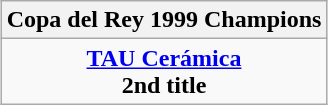<table class=wikitable style="text-align:center; margin:auto">
<tr>
<th>Copa del Rey 1999 Champions</th>
</tr>
<tr>
<td><strong><a href='#'>TAU Cerámica</a></strong> <br> <strong>2nd title</strong></td>
</tr>
</table>
